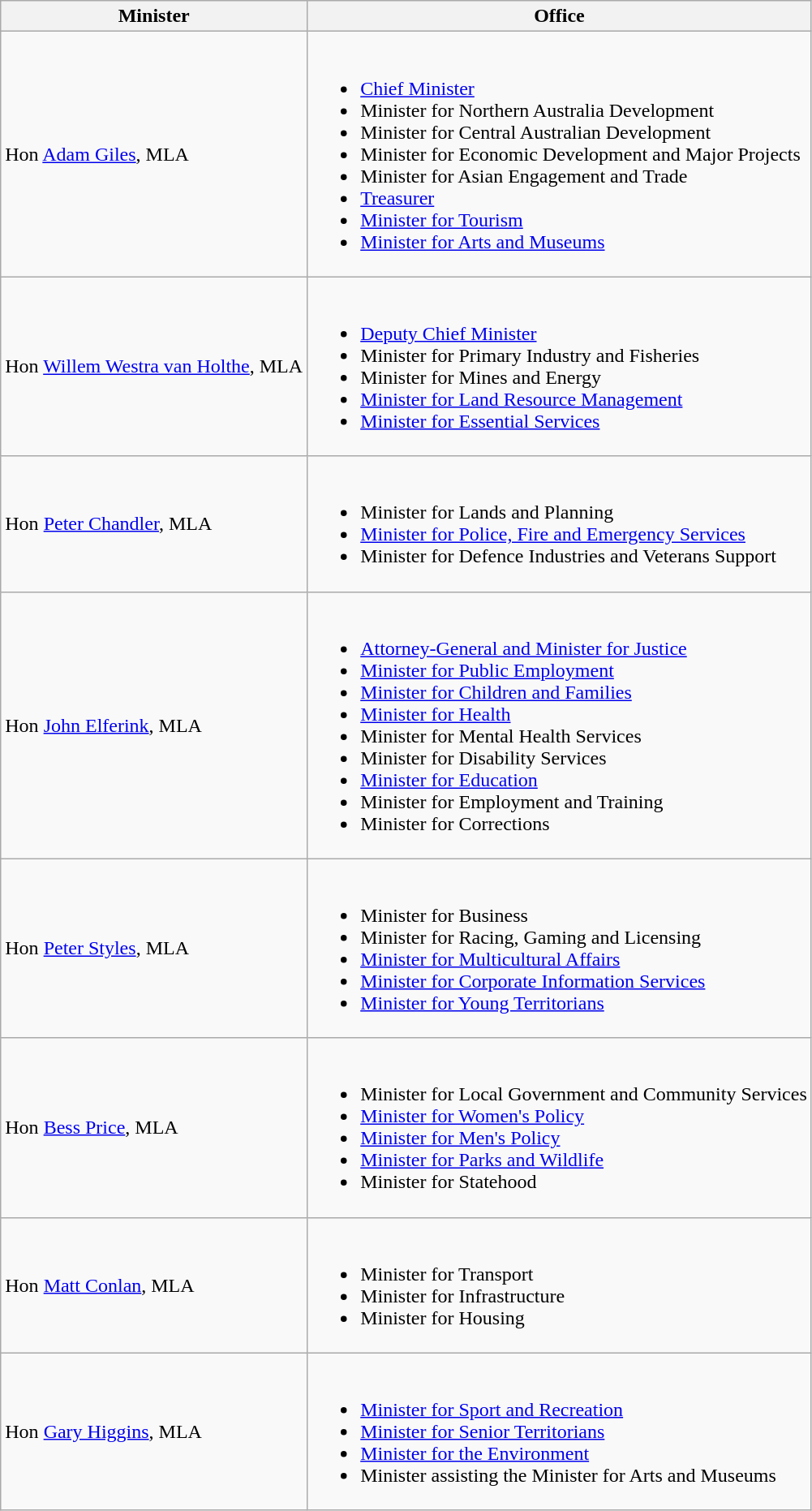<table class="wikitable">
<tr>
<th>Minister</th>
<th>Office</th>
</tr>
<tr>
<td>Hon <a href='#'>Adam Giles</a>, MLA</td>
<td><br><ul><li><a href='#'>Chief Minister</a></li><li>Minister for Northern Australia Development</li><li>Minister for Central Australian Development</li><li>Minister for Economic Development and Major Projects</li><li>Minister for Asian Engagement and Trade</li><li><a href='#'>Treasurer</a></li><li><a href='#'>Minister for Tourism</a></li><li><a href='#'>Minister for Arts and Museums</a></li></ul></td>
</tr>
<tr>
<td>Hon <a href='#'>Willem Westra van Holthe</a>, MLA</td>
<td><br><ul><li><a href='#'>Deputy Chief Minister</a></li><li>Minister for Primary Industry and Fisheries</li><li>Minister for Mines and Energy</li><li><a href='#'>Minister for Land Resource Management</a></li><li><a href='#'>Minister for Essential Services</a></li></ul></td>
</tr>
<tr>
<td>Hon <a href='#'>Peter Chandler</a>, MLA</td>
<td><br><ul><li>Minister for Lands and Planning</li><li><a href='#'>Minister for Police, Fire and Emergency Services</a></li><li>Minister for Defence Industries and Veterans Support</li></ul></td>
</tr>
<tr>
<td>Hon <a href='#'>John Elferink</a>, MLA</td>
<td><br><ul><li><a href='#'>Attorney-General and Minister for Justice</a></li><li><a href='#'>Minister for Public Employment</a></li><li><a href='#'>Minister for Children and Families</a></li><li><a href='#'>Minister for Health</a></li><li>Minister for Mental Health Services</li><li>Minister for Disability Services</li><li><a href='#'>Minister for Education</a></li><li>Minister for Employment and Training</li><li>Minister for Corrections</li></ul></td>
</tr>
<tr>
<td>Hon <a href='#'>Peter Styles</a>, MLA</td>
<td><br><ul><li>Minister for Business</li><li>Minister for Racing, Gaming and Licensing</li><li><a href='#'>Minister for Multicultural Affairs</a></li><li><a href='#'>Minister for Corporate Information Services</a></li><li><a href='#'>Minister for Young Territorians</a></li></ul></td>
</tr>
<tr>
<td>Hon <a href='#'>Bess Price</a>, MLA</td>
<td><br><ul><li>Minister for Local Government and Community Services</li><li><a href='#'>Minister for Women's Policy</a></li><li><a href='#'>Minister for Men's Policy</a></li><li><a href='#'>Minister for Parks and Wildlife</a></li><li>Minister for Statehood</li></ul></td>
</tr>
<tr>
<td>Hon <a href='#'>Matt Conlan</a>, MLA</td>
<td><br><ul><li>Minister for Transport</li><li>Minister for Infrastructure</li><li>Minister for Housing</li></ul></td>
</tr>
<tr>
<td>Hon <a href='#'>Gary Higgins</a>, MLA</td>
<td><br><ul><li><a href='#'>Minister for Sport and Recreation</a></li><li><a href='#'>Minister for Senior Territorians</a></li><li><a href='#'>Minister for the Environment</a></li><li>Minister assisting the Minister for Arts and Museums</li></ul></td>
</tr>
</table>
